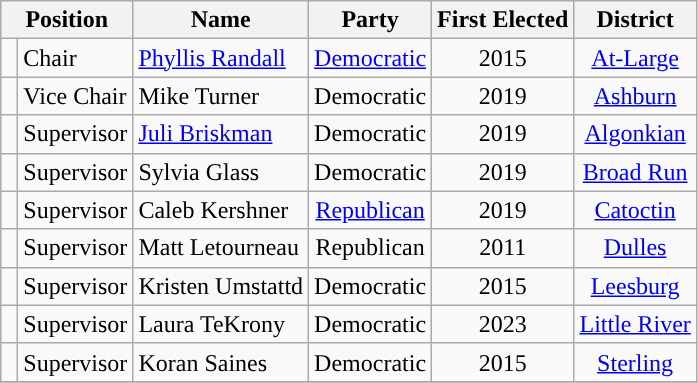<table class=wikitable>
<tr>
<th colspan=2 align=center valign=bottom>Position</th>
<th style="text-align:center;">Name</th>
<th valign=bottom>Party</th>
<th valign=bottom align=center>First Elected</th>
<th valign=bottom align=center>District</th>
</tr>
<tr>
<td style="background-color:"> </td>
<td>Chair</td>
<td><a href='#'>Phyllis Randall</a></td>
<td style="text-align:center;"><a href='#'>Democratic</a></td>
<td style="text-align:center;">2015</td>
<td style="text-align:center;"><a href='#'>At-Large</a></td>
</tr>
<tr>
<td style="background-color:"> </td>
<td>Vice Chair</td>
<td>Mike Turner</td>
<td style="text-align:center;">Democratic</td>
<td style="text-align:center;">2019</td>
<td style="text-align:center;"><a href='#'>Ashburn</a></td>
</tr>
<tr>
<td style="background-color:"> </td>
<td>Supervisor</td>
<td><a href='#'>Juli Briskman</a></td>
<td style="text-align:center;">Democratic</td>
<td style="text-align:center;">2019</td>
<td style="text-align:center;"><a href='#'>Algonkian</a></td>
</tr>
<tr>
<td style="background-color:"> </td>
<td>Supervisor</td>
<td>Sylvia Glass</td>
<td style="text-align:center;">Democratic</td>
<td style="text-align:center;">2019</td>
<td style="text-align:center;"><a href='#'>Broad Run</a></td>
</tr>
<tr>
<td style="background-color:"> </td>
<td>Supervisor</td>
<td>Caleb Kershner</td>
<td style="text-align:center;"><a href='#'>Republican</a></td>
<td style="text-align:center;">2019</td>
<td style="text-align:center;"><a href='#'>Catoctin</a></td>
</tr>
<tr>
<td style="background-color:"> </td>
<td>Supervisor</td>
<td>Matt Letourneau</td>
<td style="text-align:center;">Republican</td>
<td style="text-align:center;">2011</td>
<td style="text-align:center;"><a href='#'>Dulles</a></td>
</tr>
<tr>
<td style="background-color:"> </td>
<td>Supervisor</td>
<td>Kristen Umstattd</td>
<td style="text-align:center;">Democratic</td>
<td style="text-align:center;">2015</td>
<td style="text-align:center;"><a href='#'>Leesburg</a></td>
</tr>
<tr>
<td style="background-color:"> </td>
<td>Supervisor</td>
<td>Laura TeKrony</td>
<td style="text-align:center;">Democratic</td>
<td style="text-align:center;">2023</td>
<td style="text-align:center;"><a href='#'>Little River</a></td>
</tr>
<tr>
<td style="background-color:"> </td>
<td>Supervisor</td>
<td>Koran Saines</td>
<td style="text-align:center;">Democratic</td>
<td style="text-align:center;">2015</td>
<td style="text-align:center;"><a href='#'>Sterling</a></td>
</tr>
<tr>
</tr>
</table>
